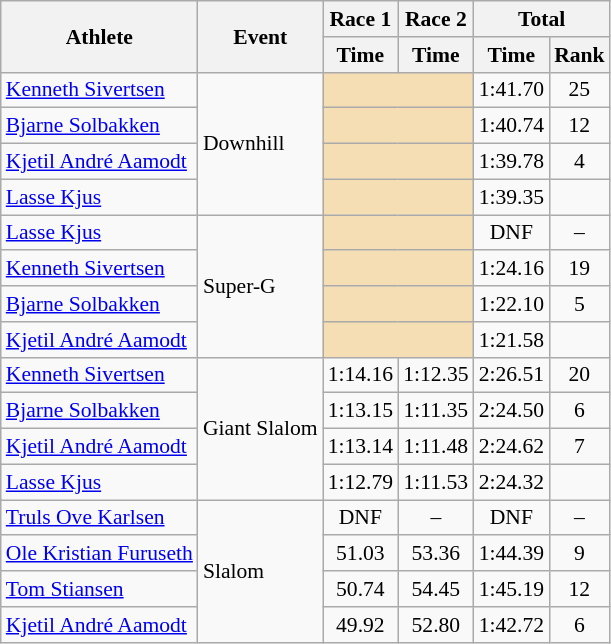<table class="wikitable" style="font-size:90%">
<tr>
<th rowspan="2">Athlete</th>
<th rowspan="2">Event</th>
<th>Race 1</th>
<th>Race 2</th>
<th colspan="2">Total</th>
</tr>
<tr>
<th>Time</th>
<th>Time</th>
<th>Time</th>
<th>Rank</th>
</tr>
<tr>
<td><a href='#'>Kenneth Sivertsen</a></td>
<td rowspan="4">Downhill</td>
<td colspan="2" bgcolor="wheat"></td>
<td align="center">1:41.70</td>
<td align="center">25</td>
</tr>
<tr>
<td><a href='#'>Bjarne Solbakken</a></td>
<td colspan="2" bgcolor="wheat"></td>
<td align="center">1:40.74</td>
<td align="center">12</td>
</tr>
<tr>
<td><a href='#'>Kjetil André Aamodt</a></td>
<td colspan="2" bgcolor="wheat"></td>
<td align="center">1:39.78</td>
<td align="center">4</td>
</tr>
<tr>
<td><a href='#'>Lasse Kjus</a></td>
<td colspan="2" bgcolor="wheat"></td>
<td align="center">1:39.35</td>
<td align="center"></td>
</tr>
<tr>
<td><a href='#'>Lasse Kjus</a></td>
<td rowspan="4">Super-G</td>
<td colspan="2" bgcolor="wheat"></td>
<td align="center">DNF</td>
<td align="center">–</td>
</tr>
<tr>
<td><a href='#'>Kenneth Sivertsen</a></td>
<td colspan="2" bgcolor="wheat"></td>
<td align="center">1:24.16</td>
<td align="center">19</td>
</tr>
<tr>
<td><a href='#'>Bjarne Solbakken</a></td>
<td colspan="2" bgcolor="wheat"></td>
<td align="center">1:22.10</td>
<td align="center">5</td>
</tr>
<tr>
<td><a href='#'>Kjetil André Aamodt</a></td>
<td colspan="2" bgcolor="wheat"></td>
<td align="center">1:21.58</td>
<td align="center"></td>
</tr>
<tr>
<td><a href='#'>Kenneth Sivertsen</a></td>
<td rowspan="4">Giant Slalom</td>
<td align="center">1:14.16</td>
<td align="center">1:12.35</td>
<td align="center">2:26.51</td>
<td align="center">20</td>
</tr>
<tr>
<td><a href='#'>Bjarne Solbakken</a></td>
<td align="center">1:13.15</td>
<td align="center">1:11.35</td>
<td align="center">2:24.50</td>
<td align="center">6</td>
</tr>
<tr>
<td><a href='#'>Kjetil André Aamodt</a></td>
<td align="center">1:13.14</td>
<td align="center">1:11.48</td>
<td align="center">2:24.62</td>
<td align="center">7</td>
</tr>
<tr>
<td><a href='#'>Lasse Kjus</a></td>
<td align="center">1:12.79</td>
<td align="center">1:11.53</td>
<td align="center">2:24.32</td>
<td align="center"></td>
</tr>
<tr>
<td><a href='#'>Truls Ove Karlsen</a></td>
<td rowspan="4">Slalom</td>
<td align="center">DNF</td>
<td align="center">–</td>
<td align="center">DNF</td>
<td align="center">–</td>
</tr>
<tr>
<td><a href='#'>Ole Kristian Furuseth</a></td>
<td align="center">51.03</td>
<td align="center">53.36</td>
<td align="center">1:44.39</td>
<td align="center">9</td>
</tr>
<tr>
<td><a href='#'>Tom Stiansen</a></td>
<td align="center">50.74</td>
<td align="center">54.45</td>
<td align="center">1:45.19</td>
<td align="center">12</td>
</tr>
<tr>
<td><a href='#'>Kjetil André Aamodt</a></td>
<td align="center">49.92</td>
<td align="center">52.80</td>
<td align="center">1:42.72</td>
<td align="center">6</td>
</tr>
</table>
